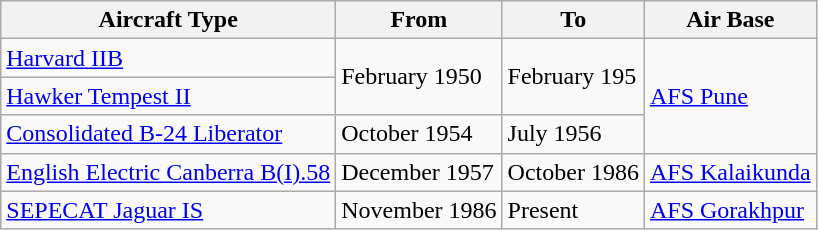<table class="wikitable">
<tr>
<th>Aircraft Type</th>
<th>From</th>
<th>To</th>
<th>Air Base</th>
</tr>
<tr>
<td><a href='#'>Harvard IIB</a></td>
<td rowspan='2'>February 1950</td>
<td rowspan='2'>February 195</td>
<td rowspan='3'><a href='#'>AFS Pune</a></td>
</tr>
<tr>
<td><a href='#'>Hawker Tempest II</a></td>
</tr>
<tr>
<td><a href='#'>Consolidated B-24 Liberator</a></td>
<td>October 1954</td>
<td>July 1956</td>
</tr>
<tr>
<td><a href='#'>English Electric Canberra B(I).58</a></td>
<td>December 1957</td>
<td>October 1986</td>
<td><a href='#'>AFS Kalaikunda</a></td>
</tr>
<tr>
<td><a href='#'>SEPECAT Jaguar IS</a></td>
<td>November 1986</td>
<td>Present</td>
<td><a href='#'>AFS Gorakhpur</a></td>
</tr>
</table>
